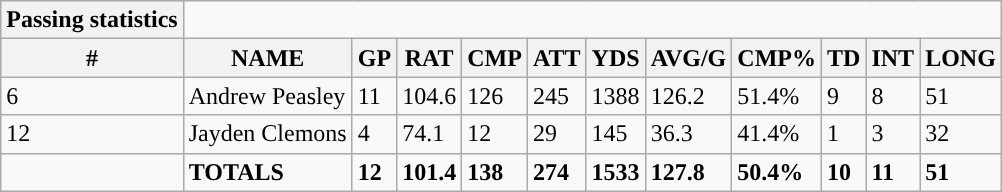<table class="wikitable collapsible">
<tr>
<th style="text-align:center; ">Passing statistics</th>
</tr>
<tr>
<th>#</th>
<th>NAME</th>
<th>GP</th>
<th>RAT</th>
<th>CMP</th>
<th>ATT</th>
<th>YDS</th>
<th>AVG/G</th>
<th>CMP%</th>
<th>TD</th>
<th>INT</th>
<th>LONG</th>
</tr>
<tr>
<td>6</td>
<td>Andrew Peasley</td>
<td>11</td>
<td>104.6</td>
<td>126</td>
<td>245</td>
<td>1388</td>
<td>126.2</td>
<td>51.4%</td>
<td>9</td>
<td>8</td>
<td>51</td>
</tr>
<tr>
<td>12</td>
<td>Jayden Clemons</td>
<td>4</td>
<td>74.1</td>
<td>12</td>
<td>29</td>
<td>145</td>
<td>36.3</td>
<td>41.4%</td>
<td>1</td>
<td>3</td>
<td>32</td>
</tr>
<tr>
<td></td>
<td><strong>TOTALS</strong></td>
<td><strong>12</strong></td>
<td><strong>101.4</strong></td>
<td><strong>138</strong></td>
<td><strong>274</strong></td>
<td><strong>1533</strong></td>
<td><strong>127.8</strong></td>
<td><strong>50.4%</strong></td>
<td><strong>10</strong></td>
<td><strong>11</strong></td>
<td><strong>51</strong></td>
</tr>
</table>
